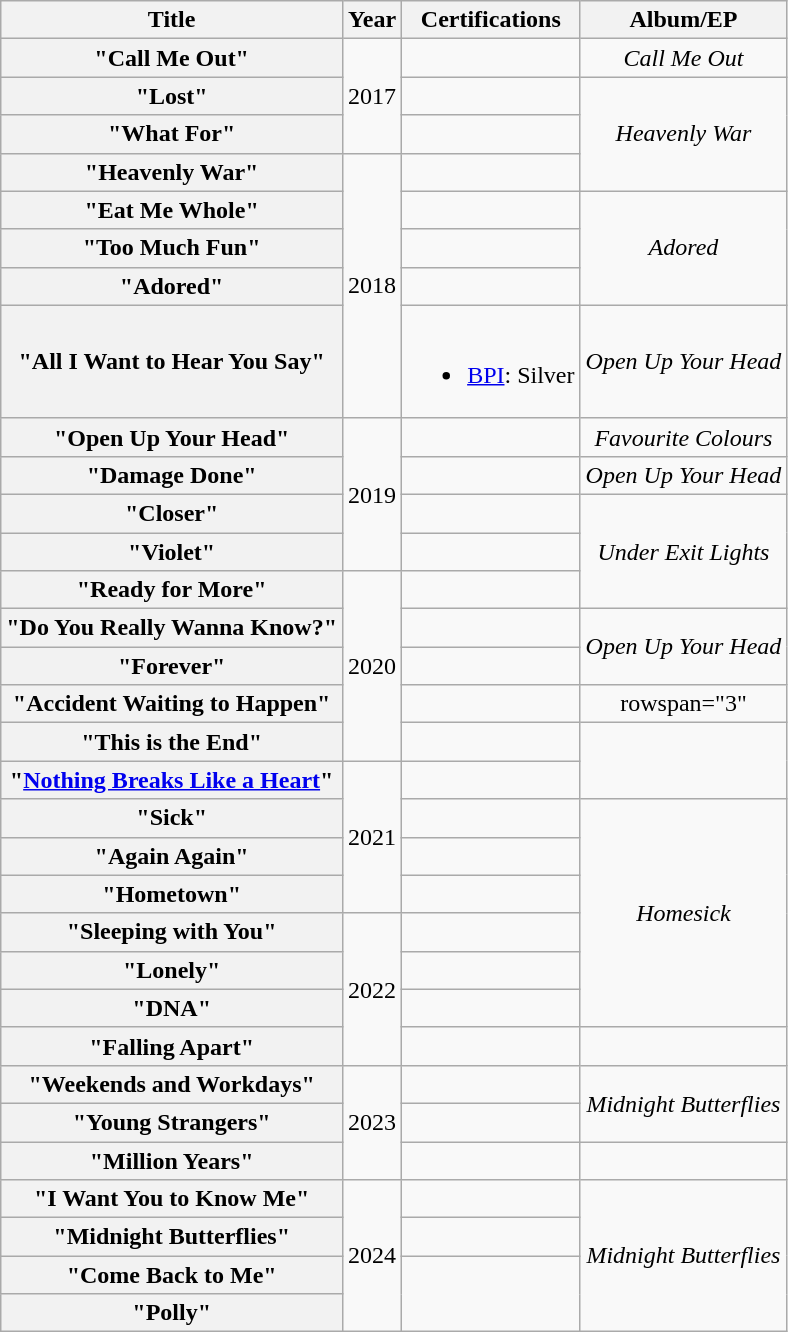<table class="wikitable plainrowheaders" style="text-align:center;">
<tr>
<th scope="col">Title</th>
<th scope="col">Year</th>
<th scope="col">Certifications</th>
<th scope="col">Album/EP</th>
</tr>
<tr>
<th scope="row">"Call Me Out"</th>
<td rowspan="3">2017</td>
<td></td>
<td><em>Call Me Out</em></td>
</tr>
<tr>
<th scope="row">"Lost"</th>
<td></td>
<td rowspan="3"><em>Heavenly War</em></td>
</tr>
<tr>
<th scope="row">"What For"</th>
<td></td>
</tr>
<tr>
<th scope="row">"Heavenly War"</th>
<td rowspan="5">2018</td>
<td></td>
</tr>
<tr>
<th scope="row">"Eat Me Whole"</th>
<td></td>
<td rowspan="3"><em>Adored</em></td>
</tr>
<tr>
<th scope="row">"Too Much Fun"</th>
<td></td>
</tr>
<tr>
<th scope="row">"Adored"</th>
<td></td>
</tr>
<tr>
<th scope="row">"All I Want to Hear You Say"</th>
<td><br><ul><li><a href='#'>BPI</a>: Silver</li></ul></td>
<td><em>Open Up Your Head</em></td>
</tr>
<tr>
<th scope="row">"Open Up Your Head"</th>
<td rowspan="4">2019</td>
<td></td>
<td><em>Favourite Colours</em></td>
</tr>
<tr>
<th scope="row">"Damage Done"</th>
<td></td>
<td><em>Open Up Your Head</em></td>
</tr>
<tr>
<th scope="row">"Closer"</th>
<td></td>
<td rowspan="3"><em>Under Exit Lights</em></td>
</tr>
<tr>
<th scope="row">"Violet"</th>
<td></td>
</tr>
<tr>
<th scope="row">"Ready for More"</th>
<td rowspan="5">2020</td>
<td></td>
</tr>
<tr>
<th scope="row">"Do You Really Wanna Know?"</th>
<td></td>
<td rowspan="2"><em>Open Up Your Head</em></td>
</tr>
<tr>
<th scope="row">"Forever"</th>
<td></td>
</tr>
<tr>
<th scope="row">"Accident Waiting to Happen"</th>
<td></td>
<td>rowspan="3" </td>
</tr>
<tr>
<th scope="row">"This is the End"</th>
<td></td>
</tr>
<tr>
<th scope="row">"<a href='#'>Nothing Breaks Like a Heart</a>"</th>
<td rowspan="4">2021</td>
<td></td>
</tr>
<tr>
<th scope="row">"Sick"</th>
<td></td>
<td rowspan="6"><em>Homesick</em></td>
</tr>
<tr>
<th scope="row">"Again Again"</th>
<td></td>
</tr>
<tr>
<th scope="row">"Hometown"</th>
<td></td>
</tr>
<tr>
<th scope="row">"Sleeping with You"</th>
<td rowspan="4">2022</td>
<td></td>
</tr>
<tr>
<th scope="row">"Lonely"</th>
<td></td>
</tr>
<tr>
<th scope="row">"DNA"</th>
<td></td>
</tr>
<tr>
<th scope="row">"Falling Apart"</th>
<td></td>
<td></td>
</tr>
<tr>
<th scope="row">"Weekends and Workdays"</th>
<td rowspan="3">2023</td>
<td></td>
<td rowspan="2"><em>Midnight Butterflies</em></td>
</tr>
<tr>
<th scope="row">"Young Strangers"</th>
<td></td>
</tr>
<tr>
<th scope="row">"Million Years"</th>
<td></td>
<td></td>
</tr>
<tr>
<th scope="row">"I Want You to Know Me"</th>
<td rowspan="4">2024</td>
<td></td>
<td rowspan="4"><em>Midnight Butterflies</em></td>
</tr>
<tr>
<th scope="row">"Midnight Butterflies"</th>
<td></td>
</tr>
<tr>
<th scope="row">"Come Back to Me"</th>
</tr>
<tr>
<th scope="row">"Polly"</th>
</tr>
</table>
